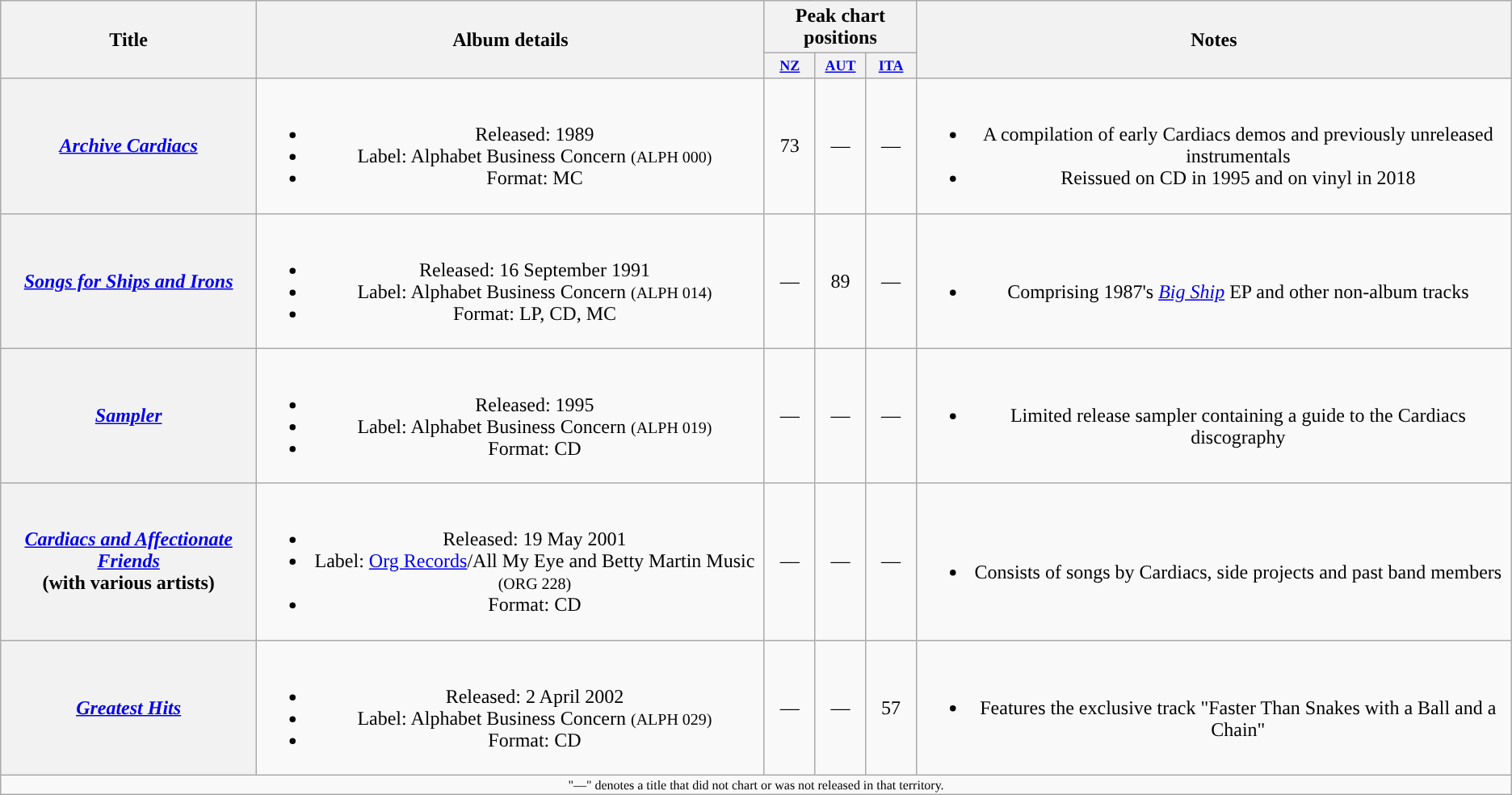<table class="wikitable plainrowheaders" style="text-align:center;">
<tr>
<th rowspan="2" scope="col">Title</th>
<th rowspan="2" scope="col">Album details</th>
<th colspan="3" scope="col">Peak chart positions</th>
<th rowspan="2" scope="col" style="width=">Notes</th>
</tr>
<tr>
<th style="width:3em;font-size:75%;"><a href='#'>NZ</a><br></th>
<th style="width:3em;font-size:75%;"><a href='#'>AUT</a><br></th>
<th style="width:3em;font-size:75%;"><a href='#'>ITA</a><br></th>
</tr>
<tr>
<th scope="row"><em><a href='#'>Archive Cardiacs</a></em></th>
<td><br><ul><li>Released: 1989</li><li>Label: Alphabet Business Concern <small>(ALPH 000)</small></li><li>Format: MC</li></ul></td>
<td align="center">73</td>
<td>—</td>
<td>—</td>
<td><br><ul><li>A compilation of early Cardiacs demos and previously unreleased instrumentals</li><li>Reissued on CD in 1995 and on vinyl in 2018</li></ul></td>
</tr>
<tr>
<th scope="row"><em><a href='#'>Songs for Ships and Irons</a></em></th>
<td><br><ul><li>Released: 16 September 1991</li><li>Label: Alphabet Business Concern <small>(ALPH 014)</small></li><li>Format: LP, CD, MC</li></ul></td>
<td align="center">—</td>
<td>89</td>
<td>—</td>
<td><br><ul><li>Comprising 1987's <em><a href='#'>Big Ship</a></em> EP and other non-album tracks</li></ul></td>
</tr>
<tr>
<th scope="row"><em><a href='#'>Sampler</a></em></th>
<td><br><ul><li>Released: 1995</li><li>Label: Alphabet Business Concern <small>(ALPH 019)</small></li><li>Format: CD</li></ul></td>
<td align="center">—</td>
<td>—</td>
<td>—</td>
<td><br><ul><li>Limited release sampler containing a guide to the Cardiacs discography</li></ul></td>
</tr>
<tr>
<th scope="row"><em><a href='#'>Cardiacs and Affectionate Friends</a></em><br><span>(with various artists)</span></th>
<td><br><ul><li>Released: 19 May 2001</li><li>Label: <a href='#'>Org Records</a>/All My Eye and Betty Martin Music <small>(ORG 228)</small></li><li>Format: CD</li></ul></td>
<td align="center">—</td>
<td>—</td>
<td>—</td>
<td><br><ul><li>Consists of songs by Cardiacs, side projects and past band members</li></ul></td>
</tr>
<tr>
<th scope="row"><em><a href='#'>Greatest Hits</a></em></th>
<td><br><ul><li>Released: 2 April 2002</li><li>Label: Alphabet Business Concern <small>(ALPH 029)</small></li><li>Format: CD</li></ul></td>
<td align="center">—</td>
<td>—</td>
<td>57</td>
<td><br><ul><li>Features the exclusive track "Faster Than Snakes with a Ball and a Chain"</li></ul></td>
</tr>
<tr>
<td colspan="6" align="center" style="font-size: 8pt">"—" denotes a title that did not chart or was not released in that territory.</td>
</tr>
</table>
